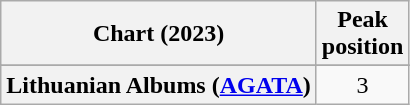<table class="wikitable plainrowheaders" style="text-align:center;">
<tr>
<th>Chart (2023)</th>
<th>Peak<br>position</th>
</tr>
<tr>
</tr>
<tr>
<th scope="row">Lithuanian Albums (<a href='#'>AGATA</a>)</th>
<td>3</td>
</tr>
</table>
